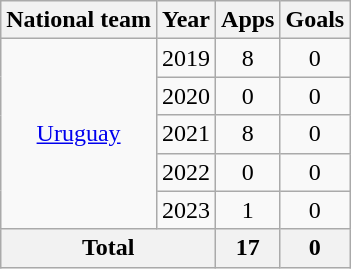<table class="wikitable" style="text-align:center">
<tr>
<th>National team</th>
<th>Year</th>
<th>Apps</th>
<th>Goals</th>
</tr>
<tr>
<td rowspan="5"><a href='#'>Uruguay</a></td>
<td>2019</td>
<td>8</td>
<td>0</td>
</tr>
<tr>
<td>2020</td>
<td>0</td>
<td>0</td>
</tr>
<tr>
<td>2021</td>
<td>8</td>
<td>0</td>
</tr>
<tr>
<td>2022</td>
<td>0</td>
<td>0</td>
</tr>
<tr>
<td>2023</td>
<td>1</td>
<td>0</td>
</tr>
<tr>
<th colspan="2">Total</th>
<th>17</th>
<th>0</th>
</tr>
</table>
